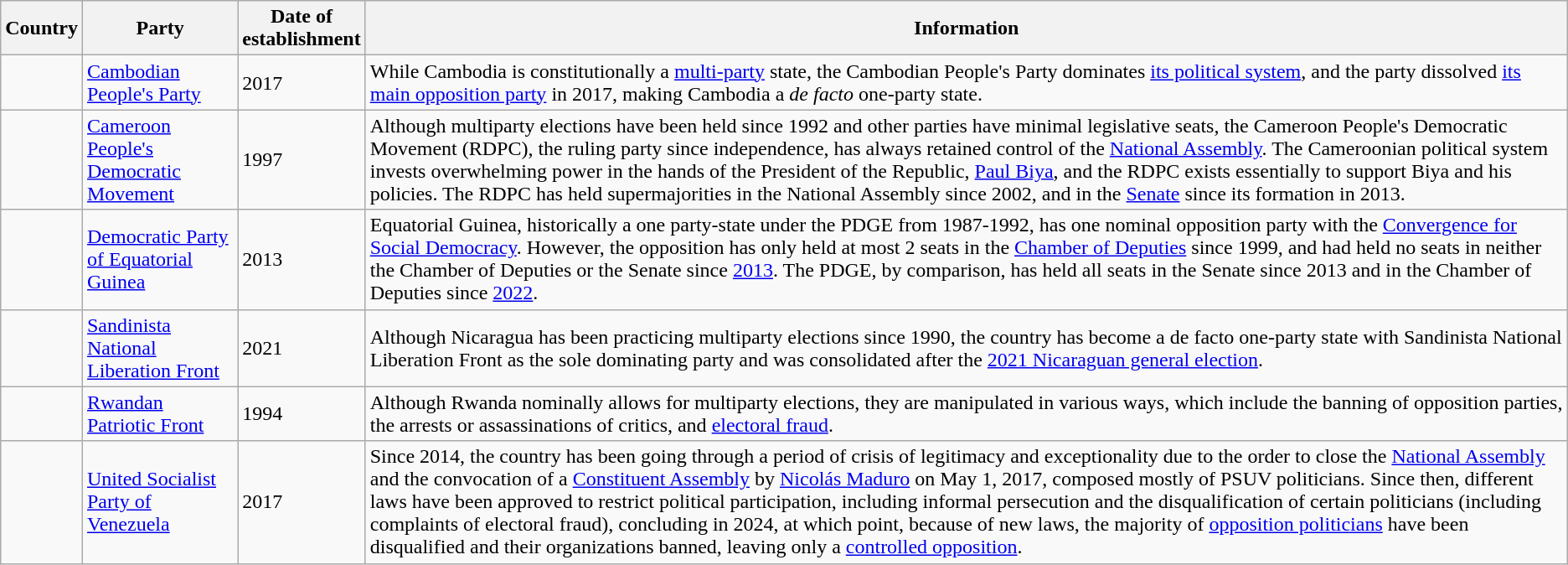<table class="wikitable sortable">
<tr>
<th>Country</th>
<th>Party</th>
<th>Date of<br>establishment</th>
<th>Information</th>
</tr>
<tr>
<td></td>
<td><a href='#'>Cambodian People's Party</a></td>
<td>2017</td>
<td>While Cambodia is constitutionally a <a href='#'>multi-party</a> state, the Cambodian People's Party dominates <a href='#'>its political system</a>, and the party dissolved <a href='#'>its main opposition party</a> in 2017, making Cambodia a <em>de facto</em> one-party state.</td>
</tr>
<tr>
<td></td>
<td><a href='#'>Cameroon People's Democratic Movement</a></td>
<td>1997</td>
<td>Although multiparty elections have been held since 1992 and other parties have minimal legislative seats, the Cameroon People's Democratic Movement (RDPC), the ruling party since independence, has always retained control of the <a href='#'>National Assembly</a>. The Cameroonian political system invests overwhelming power in the hands of the President of the Republic, <a href='#'>Paul Biya</a>, and the RDPC exists essentially to support Biya and his policies. The RDPC has held supermajorities in the National Assembly since 2002, and in the <a href='#'>Senate</a> since its formation in 2013.</td>
</tr>
<tr>
<td></td>
<td><a href='#'>Democratic Party of Equatorial Guinea</a></td>
<td>2013</td>
<td>Equatorial Guinea, historically a one party-state under the PDGE from 1987-1992, has one nominal opposition party with the <a href='#'>Convergence for Social Democracy</a>. However, the opposition has only held at most 2 seats in the <a href='#'>Chamber of Deputies</a> since 1999, and had held no seats in neither the Chamber of Deputies or the Senate since <a href='#'>2013</a>. The PDGE, by comparison, has held all seats in the Senate since 2013 and in the Chamber of Deputies since <a href='#'>2022</a>.</td>
</tr>
<tr>
<td></td>
<td><a href='#'>Sandinista National Liberation Front</a></td>
<td>2021</td>
<td>Although Nicaragua has been practicing multiparty elections since 1990, the country has become a de facto one-party state with Sandinista National Liberation Front as the sole dominating party and was consolidated after the <a href='#'>2021 Nicaraguan general election</a>.</td>
</tr>
<tr>
<td></td>
<td><a href='#'>Rwandan Patriotic Front</a></td>
<td>1994</td>
<td>Although Rwanda nominally allows for multiparty elections, they are manipulated in various ways, which include the banning of opposition parties, the arrests or assassinations of critics, and <a href='#'>electoral fraud</a>.</td>
</tr>
<tr>
<td></td>
<td><a href='#'>United Socialist Party of Venezuela</a></td>
<td>2017</td>
<td>Since 2014, the country has been going through a period of crisis of legitimacy and exceptionality due to the order to close the <a href='#'>National Assembly</a> and the convocation of a <a href='#'>Constituent Assembly</a> by <a href='#'>Nicolás Maduro</a> on May 1, 2017, composed mostly of PSUV politicians. Since then, different laws have been approved to restrict political participation, including informal persecution and the disqualification of certain politicians (including complaints of electoral fraud), concluding in 2024, at which point, because of new laws, the majority of <a href='#'>opposition politicians</a> have been disqualified and their organizations banned, leaving only a <a href='#'>controlled opposition</a>.</td>
</tr>
</table>
